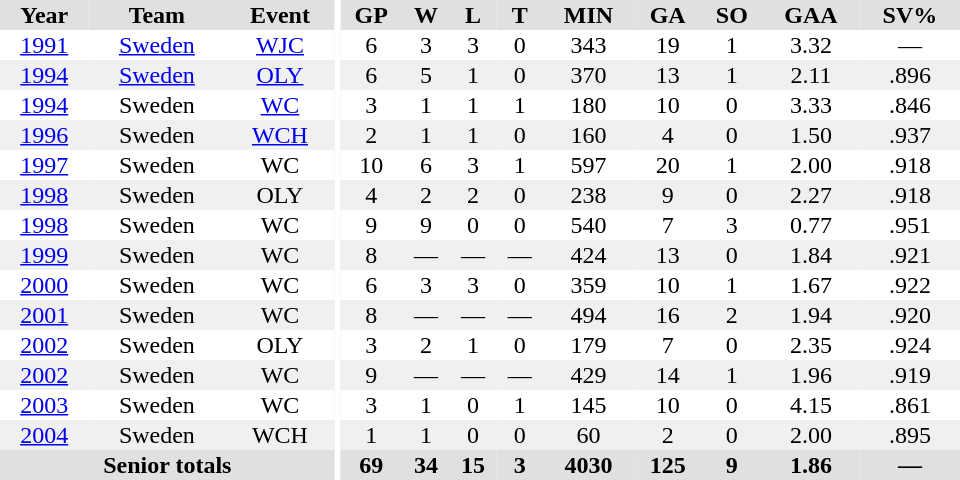<table border="0" cellpadding="1" cellspacing="0" ID="Table3" style="text-align:center; width:40em">
<tr ALIGN="center" bgcolor="#e0e0e0">
<th>Year</th>
<th>Team</th>
<th>Event</th>
<th rowspan="99" bgcolor="#ffffff"></th>
<th>GP</th>
<th>W</th>
<th>L</th>
<th>T</th>
<th>MIN</th>
<th>GA</th>
<th>SO</th>
<th>GAA</th>
<th>SV%</th>
</tr>
<tr>
<td><a href='#'>1991</a></td>
<td><a href='#'>Sweden</a></td>
<td><a href='#'>WJC</a></td>
<td>6</td>
<td>3</td>
<td>3</td>
<td>0</td>
<td>343</td>
<td>19</td>
<td>1</td>
<td>3.32</td>
<td>—</td>
</tr>
<tr bgcolor="#f0f0f0">
<td><a href='#'>1994</a></td>
<td><a href='#'>Sweden</a></td>
<td><a href='#'>OLY</a></td>
<td>6</td>
<td>5</td>
<td>1</td>
<td>0</td>
<td>370</td>
<td>13</td>
<td>1</td>
<td>2.11</td>
<td>.896</td>
</tr>
<tr>
<td><a href='#'>1994</a></td>
<td>Sweden</td>
<td><a href='#'>WC</a></td>
<td>3</td>
<td>1</td>
<td>1</td>
<td>1</td>
<td>180</td>
<td>10</td>
<td>0</td>
<td>3.33</td>
<td>.846</td>
</tr>
<tr bgcolor="#f0f0f0">
<td><a href='#'>1996</a></td>
<td>Sweden</td>
<td><a href='#'>WCH</a></td>
<td>2</td>
<td>1</td>
<td>1</td>
<td>0</td>
<td>160</td>
<td>4</td>
<td>0</td>
<td>1.50</td>
<td>.937</td>
</tr>
<tr>
<td><a href='#'>1997</a></td>
<td>Sweden</td>
<td>WC</td>
<td>10</td>
<td>6</td>
<td>3</td>
<td>1</td>
<td>597</td>
<td>20</td>
<td>1</td>
<td>2.00</td>
<td>.918</td>
</tr>
<tr bgcolor="#f0f0f0">
<td><a href='#'>1998</a></td>
<td>Sweden</td>
<td>OLY</td>
<td>4</td>
<td>2</td>
<td>2</td>
<td>0</td>
<td>238</td>
<td>9</td>
<td>0</td>
<td>2.27</td>
<td>.918</td>
</tr>
<tr>
<td><a href='#'>1998</a></td>
<td>Sweden</td>
<td>WC</td>
<td>9</td>
<td>9</td>
<td>0</td>
<td>0</td>
<td>540</td>
<td>7</td>
<td>3</td>
<td>0.77</td>
<td>.951</td>
</tr>
<tr bgcolor="#f0f0f0">
<td><a href='#'>1999</a></td>
<td>Sweden</td>
<td>WC</td>
<td>8</td>
<td>—</td>
<td>—</td>
<td>—</td>
<td>424</td>
<td>13</td>
<td>0</td>
<td>1.84</td>
<td>.921</td>
</tr>
<tr>
<td><a href='#'>2000</a></td>
<td>Sweden</td>
<td>WC</td>
<td>6</td>
<td>3</td>
<td>3</td>
<td>0</td>
<td>359</td>
<td>10</td>
<td>1</td>
<td>1.67</td>
<td>.922</td>
</tr>
<tr bgcolor="#f0f0f0">
<td><a href='#'>2001</a></td>
<td>Sweden</td>
<td>WC</td>
<td>8</td>
<td>—</td>
<td>—</td>
<td>—</td>
<td>494</td>
<td>16</td>
<td>2</td>
<td>1.94</td>
<td>.920</td>
</tr>
<tr>
<td><a href='#'>2002</a></td>
<td>Sweden</td>
<td>OLY</td>
<td>3</td>
<td>2</td>
<td>1</td>
<td>0</td>
<td>179</td>
<td>7</td>
<td>0</td>
<td>2.35</td>
<td>.924</td>
</tr>
<tr bgcolor="#f0f0f0">
<td><a href='#'>2002</a></td>
<td>Sweden</td>
<td>WC</td>
<td>9</td>
<td>—</td>
<td>—</td>
<td>—</td>
<td>429</td>
<td>14</td>
<td>1</td>
<td>1.96</td>
<td>.919</td>
</tr>
<tr>
<td><a href='#'>2003</a></td>
<td>Sweden</td>
<td>WC</td>
<td>3</td>
<td>1</td>
<td>0</td>
<td>1</td>
<td>145</td>
<td>10</td>
<td>0</td>
<td>4.15</td>
<td>.861</td>
</tr>
<tr bgcolor="#f0f0f0">
<td><a href='#'>2004</a></td>
<td>Sweden</td>
<td>WCH</td>
<td>1</td>
<td>1</td>
<td>0</td>
<td>0</td>
<td>60</td>
<td>2</td>
<td>0</td>
<td>2.00</td>
<td>.895</td>
</tr>
<tr bgcolor="#e0e0e0">
<th colspan=3>Senior totals</th>
<th>69</th>
<th>34</th>
<th>15</th>
<th>3</th>
<th>4030</th>
<th>125</th>
<th>9</th>
<th>1.86</th>
<th>—</th>
</tr>
</table>
